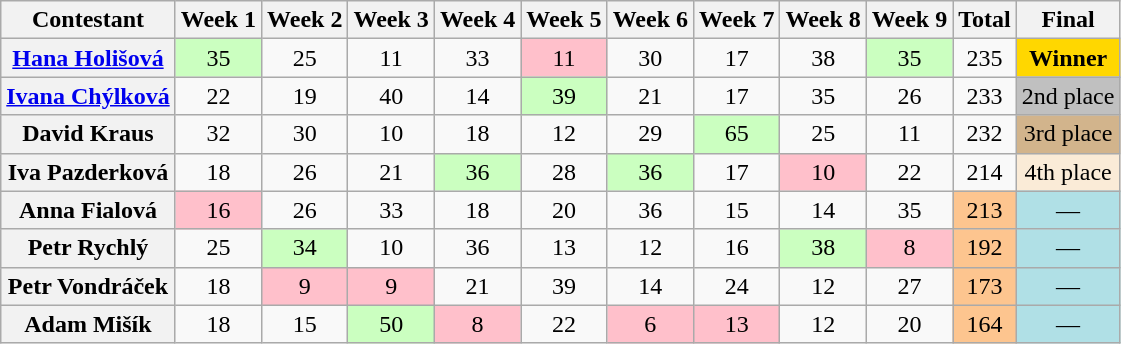<table class="wikitable sortable" style="text-align:center">
<tr>
<th>Contestant</th>
<th>Week 1</th>
<th>Week 2</th>
<th>Week 3</th>
<th>Week 4</th>
<th>Week 5</th>
<th>Week 6</th>
<th>Week 7</th>
<th>Week 8</th>
<th>Week 9</th>
<th>Total</th>
<th>Final</th>
</tr>
<tr>
<th><a href='#'>Hana Holišová</a></th>
<td style="background:#cbffc0">35</td>
<td>25</td>
<td>11</td>
<td>33</td>
<td style="background:pink">11</td>
<td>30</td>
<td>17</td>
<td data-sort-value=a>38</td>
<td data-sort-value=a; style="background:#cbffc0">35</td>
<td>235</td>
<td style="background:gold"><strong>Winner</strong></td>
</tr>
<tr>
<th><a href='#'>Ivana Chýlková</a></th>
<td>22</td>
<td>19</td>
<td>40</td>
<td>14</td>
<td data-sort-value=a; style="background:#cbffc0">39</td>
<td>21</td>
<td>17</td>
<td>35</td>
<td>26</td>
<td>233</td>
<td style="background:silver">2nd place</td>
</tr>
<tr>
<th>David Kraus</th>
<td>32</td>
<td>30</td>
<td>10</td>
<td>18</td>
<td>12</td>
<td>29</td>
<td style="background:#cbffc0">65</td>
<td>25</td>
<td>11</td>
<td>232</td>
<td style="background:tan">3rd place</td>
</tr>
<tr>
<th>Iva Pazderková</th>
<td>18</td>
<td>26</td>
<td>21</td>
<td data-sort-value=a; style="background:#cbffc0">36</td>
<td>28</td>
<td data-sort-value=a; style="background:#cbffc0">36</td>
<td>17</td>
<td style="background:pink">10</td>
<td>22</td>
<td>214</td>
<td style="background:antiquewhite;">4th place</td>
</tr>
<tr>
<th>Anna Fialová</th>
<td style="background:pink">16</td>
<td>26</td>
<td>33</td>
<td>18</td>
<td>20</td>
<td>36</td>
<td>15</td>
<td>14</td>
<td>35</td>
<td style="background:#fdc58f;">213</td>
<td style="background:#b0e0e6;">—</td>
</tr>
<tr>
<th>Petr Rychlý</th>
<td>25</td>
<td style="background:#cbffc0">34</td>
<td>10</td>
<td>36</td>
<td>13</td>
<td>12</td>
<td>16</td>
<td data-sort-value=b; style="background:#cbffc0">38</td>
<td style="background:pink">8</td>
<td style="background:#fdc58f;">192</td>
<td style="background:#b0e0e6;">—</td>
</tr>
<tr>
<th>Petr Vondráček</th>
<td>18</td>
<td style="background:pink">9</td>
<td style="background:pink">9</td>
<td>21</td>
<td>39</td>
<td>14</td>
<td>24</td>
<td>12</td>
<td>27</td>
<td style="background:#fdc58f;">173</td>
<td style="background:#b0e0e6;">—</td>
</tr>
<tr>
<th>Adam Mišík</th>
<td>18</td>
<td>15</td>
<td style="background:#cbffc0">50</td>
<td style="background:pink">8</td>
<td>22</td>
<td style="background:pink">6</td>
<td style="background:pink">13</td>
<td>12</td>
<td>20</td>
<td style="background:#fdc58f;">164</td>
<td style="background:#b0e0e6;">—</td>
</tr>
</table>
